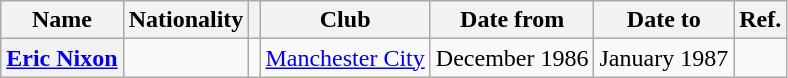<table class="wikitable plainrowheaders">
<tr>
<th scope="col">Name</th>
<th scope="col">Nationality</th>
<th scope="col"></th>
<th scope="col">Club</th>
<th scope="col">Date from</th>
<th scope="col">Date to</th>
<th scope="col">Ref.</th>
</tr>
<tr>
<th scope="row"><a href='#'>Eric Nixon</a></th>
<td></td>
<td align="center"></td>
<td> <a href='#'>Manchester City</a></td>
<td>December 1986</td>
<td>January 1987</td>
<td align="center"></td>
</tr>
</table>
